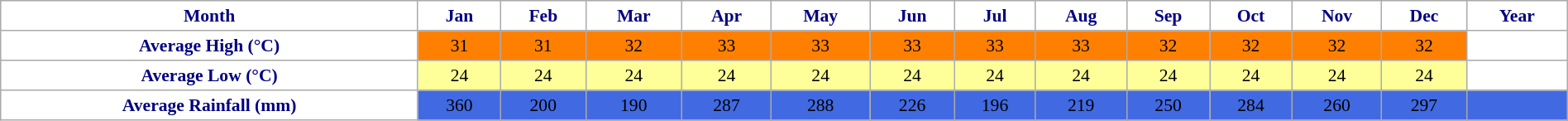<table class="wikitable" style="font-size:90%;width:100%;border:0px;text-align:center;line-height:120%;">
<tr>
<th style="background: #FFFFFF; color: #000080" height="17">Month</th>
<th style="background: #FFFFFF; color:#000080;">Jan</th>
<th style="background: #FFFFFF; color:#000080;">Feb</th>
<th style="background: #FFFFFF; color:#000080;">Mar</th>
<th style="background: #FFFFFF; color:#000080;">Apr</th>
<th style="background: #FFFFFF; color:#000080;">May</th>
<th style="background: #FFFFFF; color:#000080;">Jun</th>
<th style="background: #FFFFFF; color:#000080;">Jul</th>
<th style="background: #FFFFFF; color:#000080;">Aug</th>
<th style="background: #FFFFFF; color:#000080;">Sep</th>
<th style="background: #FFFFFF; color:#000080;">Oct</th>
<th style="background: #FFFFFF; color:#000080;">Nov</th>
<th style="background: #FFFFFF; color:#000080;">Dec</th>
<th style="background: #FFFFFF; color:#000080;">Year</th>
</tr>
<tr>
<th style="background: #FFFFFF; color:#000080;">Average High (°C)<br></th>
<td style="background: #FF8000; color:#000000;">31<br></td>
<td style="background: #FF8000; color:#000000;">31<br></td>
<td style="background: #FF8000; color:#000000;">32<br></td>
<td style="background: #FF8000; color:#000000;">33<br></td>
<td style="background: #FF8000; color:#000000;">33<br></td>
<td style="background: #FF8000; color:#000000;">33<br></td>
<td style="background: #FF8000; color:#000000;">33<br></td>
<td style="background: #FF8000; color:#000000;">33<br></td>
<td style="background: #FF8000; color:#000000;">32<br></td>
<td style="background: #FF8000; color:#000000;">32<br></td>
<td style="background: #FF8000; color:#000000;">32<br></td>
<td style="background: #FF8000; color:#000000;">32<br></td>
<td style="background: #FFFFFF; color:#000000;"></td>
</tr>
<tr>
<th style="background: #FFFFFF; color:#000080;" height="16;">Average Low (°C)<br></th>
<td style="background: #FFFF99; color: black;">24<br></td>
<td style="background: #FFFF99; color: black;">24<br></td>
<td style="background: #FFFF99; color: black;">24<br></td>
<td style="background: #FFFF99; color: black;">24<br></td>
<td style="background: #FFFF99; color: black;">24<br></td>
<td style="background: #FFFF99; color: black;">24<br></td>
<td style="background: #FFFF99; color: black;">24<br></td>
<td style="background: #FFFF99; color: black;">24<br></td>
<td style="background: #FFFF99; color: black;">24<br></td>
<td style="background: #FFFF99; color: black;">24<br></td>
<td style="background: #FFFF99; color: black;">24<br></td>
<td style="background: #FFFF99; color: black;">24<br></td>
<td style="background: #FFFFFF; color: black;"></td>
</tr>
<tr>
<th style="background: #FFFFFF; color:#000080;">Average Rainfall (mm)</th>
<td style="background: #4169E1;">360</td>
<td style="background: #4169E1;">200</td>
<td style="background: #4169E1;">190</td>
<td style="background: #4169E1;">287</td>
<td style="background: #4169E1;">288</td>
<td style="background: #4169E1;">226</td>
<td style="background: #4169E1;">196</td>
<td style="background: #4169E1;">219</td>
<td style="background: #4169E1;">250</td>
<td style="background: #4169E1;">284</td>
<td style="background: #4169E1;">260</td>
<td style="background: #4169E1;">297</td>
<td style="background: #4169E1;"></td>
</tr>
<tr>
</tr>
</table>
